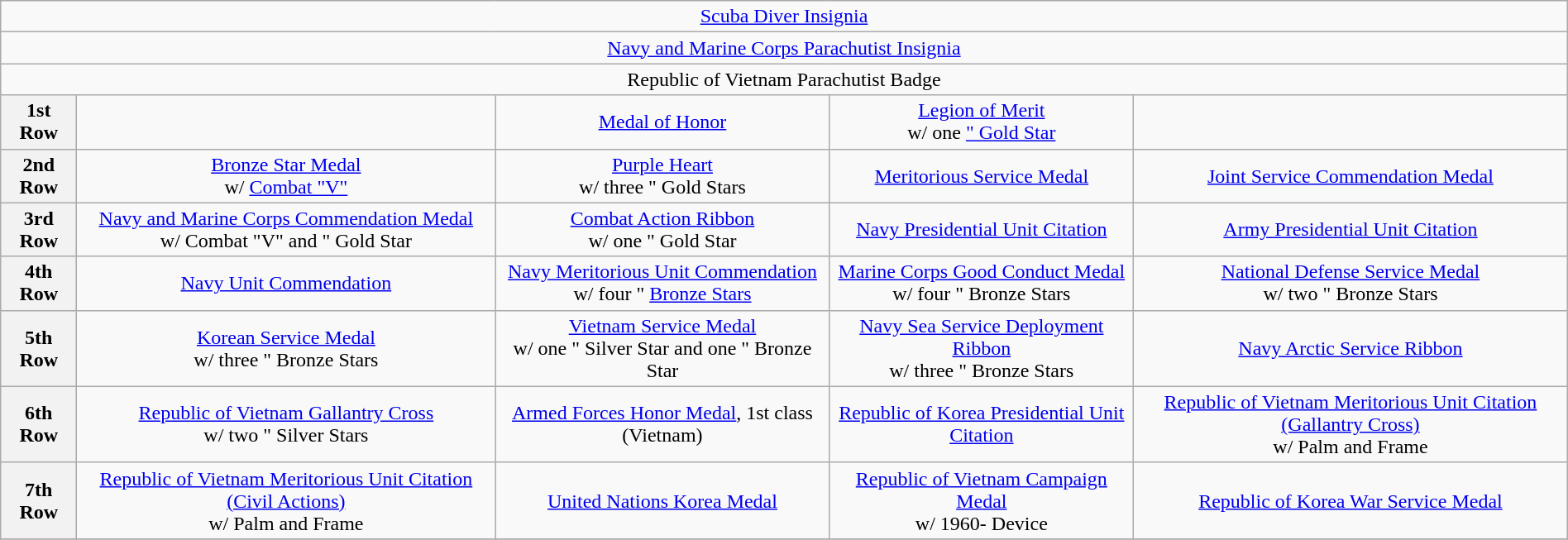<table class="wikitable" style="margin:1em auto; text-align:center;">
<tr>
<td colspan="6"><a href='#'>Scuba Diver Insignia</a></td>
</tr>
<tr>
<td colspan="6"><a href='#'>Navy and Marine Corps Parachutist Insignia</a></td>
</tr>
<tr>
<td colspan="6">Republic of Vietnam Parachutist Badge</td>
</tr>
<tr>
<th>1st Row</th>
<td></td>
<td align="center"><a href='#'>Medal of Honor</a></td>
<td align="center"><a href='#'>Legion of Merit</a> <br>w/ one <a href='#'>" Gold Star</a></td>
</tr>
<tr>
<th>2nd Row</th>
<td><a href='#'>Bronze Star Medal</a> <br>w/ <a href='#'>Combat "V"</a></td>
<td><a href='#'>Purple Heart</a> <br>w/ three " Gold Stars</td>
<td><a href='#'>Meritorious Service Medal</a></td>
<td><a href='#'>Joint Service Commendation Medal</a></td>
</tr>
<tr>
<th>3rd Row</th>
<td><a href='#'>Navy and Marine Corps Commendation Medal</a> <br>w/ Combat "V" and " Gold Star</td>
<td><a href='#'>Combat Action Ribbon</a> <br>w/ one " Gold Star </td>
<td><a href='#'>Navy Presidential Unit Citation</a></td>
<td><a href='#'>Army Presidential Unit Citation</a></td>
</tr>
<tr>
<th>4th Row</th>
<td><a href='#'>Navy Unit Commendation</a></td>
<td><a href='#'>Navy Meritorious Unit Commendation</a><br> w/ four " <a href='#'>Bronze Stars</a></td>
<td><a href='#'>Marine Corps Good Conduct Medal</a> <br>w/ four " Bronze Stars</td>
<td><a href='#'>National Defense Service Medal</a><br> w/ two " Bronze Stars</td>
</tr>
<tr>
<th>5th Row</th>
<td><a href='#'>Korean Service Medal</a> <br>w/ three " Bronze Stars</td>
<td><a href='#'>Vietnam Service Medal</a> <br>w/ one " Silver Star and one " Bronze Star</td>
<td><a href='#'>Navy Sea Service Deployment Ribbon</a> <br>w/ three " Bronze Stars</td>
<td><a href='#'>Navy Arctic Service Ribbon</a></td>
</tr>
<tr>
<th>6th Row</th>
<td><a href='#'>Republic of Vietnam Gallantry Cross</a> <br>w/ two " Silver Stars</td>
<td><a href='#'>Armed Forces Honor Medal</a>, 1st class (Vietnam)</td>
<td><a href='#'>Republic of Korea Presidential Unit Citation</a></td>
<td><a href='#'>Republic of Vietnam Meritorious Unit Citation (Gallantry Cross)</a> <br>w/ Palm and Frame</td>
</tr>
<tr>
<th>7th Row</th>
<td><a href='#'>Republic of Vietnam Meritorious Unit Citation (Civil Actions)</a> <br>w/ Palm and Frame</td>
<td><a href='#'>United Nations Korea Medal</a></td>
<td><a href='#'>Republic of Vietnam Campaign Medal</a> <br>w/ 1960- Device</td>
<td><a href='#'>Republic of Korea War Service Medal</a></td>
</tr>
<tr>
</tr>
</table>
